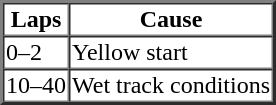<table border=2 cellspacing=0>
<tr>
<th>Laps</th>
<th>Cause</th>
</tr>
<tr>
<td>0–2</td>
<td>Yellow start</td>
</tr>
<tr>
<td>10–40</td>
<td>Wet track conditions</td>
</tr>
</table>
